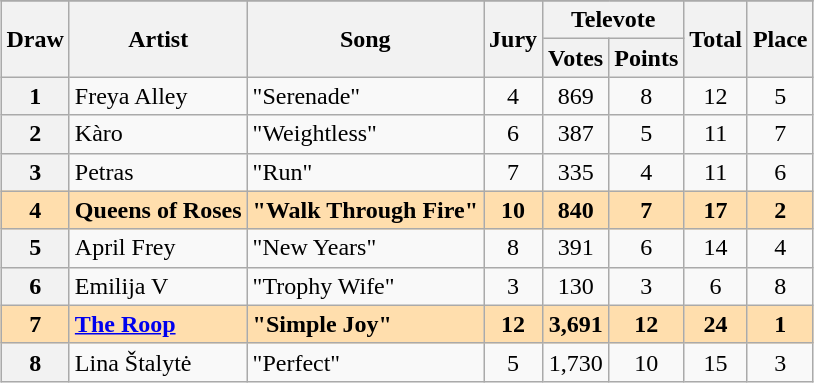<table class="sortable wikitable plainrowheaders" style="margin: 1em auto 1em auto; text-align:center">
<tr>
</tr>
<tr>
<th rowspan="2">Draw</th>
<th rowspan="2">Artist</th>
<th rowspan="2">Song</th>
<th rowspan="2">Jury</th>
<th colspan="2">Televote</th>
<th rowspan="2">Total</th>
<th rowspan="2">Place</th>
</tr>
<tr>
<th>Votes</th>
<th>Points</th>
</tr>
<tr>
<th scope="row" style="text-align:center;">1</th>
<td align="left">Freya Alley</td>
<td align="left">"Serenade"</td>
<td>4</td>
<td>869</td>
<td>8</td>
<td>12</td>
<td>5</td>
</tr>
<tr>
<th scope="row" style="text-align:center;">2</th>
<td align="left">Kàro</td>
<td align="left">"Weightless"</td>
<td>6</td>
<td>387</td>
<td>5</td>
<td>11</td>
<td>7</td>
</tr>
<tr>
<th scope="row" style="text-align:center;">3</th>
<td align="left">Petras</td>
<td align="left">"Run"</td>
<td>7</td>
<td>335</td>
<td>4</td>
<td>11</td>
<td>6</td>
</tr>
<tr style="background:navajowhite; font-weight:bold;">
<th scope="row" style="text-align:center; background:navajowhite; font-weight:bold;">4</th>
<td align="left">Queens of Roses</td>
<td align="left">"Walk Through Fire"</td>
<td>10</td>
<td>840</td>
<td>7</td>
<td>17</td>
<td>2</td>
</tr>
<tr>
<th scope="row" style="text-align:center;">5</th>
<td align="left">April Frey</td>
<td align="left">"New Years"</td>
<td>8</td>
<td>391</td>
<td>6</td>
<td>14</td>
<td>4</td>
</tr>
<tr>
<th scope="row" style="text-align:center;">6</th>
<td align="left">Emilija V</td>
<td align="left">"Trophy Wife"</td>
<td>3</td>
<td>130</td>
<td>3</td>
<td>6</td>
<td>8</td>
</tr>
<tr style="background:navajowhite; font-weight:bold;">
<th scope="row" style="text-align:center; background:navajowhite; font-weight:bold;">7</th>
<td align="left"><a href='#'>The Roop</a></td>
<td align="left">"Simple Joy"</td>
<td>12</td>
<td>3,691</td>
<td>12</td>
<td>24</td>
<td>1</td>
</tr>
<tr>
<th scope="row" style="text-align:center;">8</th>
<td align="left">Lina Štalytė</td>
<td align="left">"Perfect"</td>
<td>5</td>
<td>1,730</td>
<td>10</td>
<td>15</td>
<td>3</td>
</tr>
</table>
